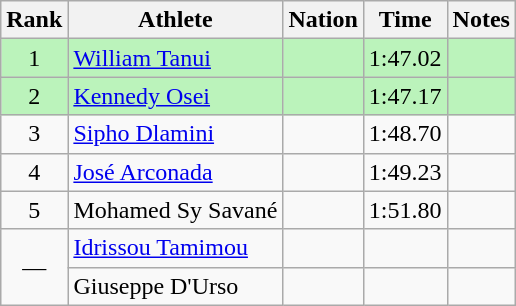<table class="wikitable sortable" style="text-align:center">
<tr>
<th>Rank</th>
<th>Athlete</th>
<th>Nation</th>
<th>Time</th>
<th>Notes</th>
</tr>
<tr style="background:#bbf3bb;">
<td>1</td>
<td align=left><a href='#'>William Tanui</a></td>
<td align=left></td>
<td>1:47.02</td>
<td></td>
</tr>
<tr style="background:#bbf3bb;">
<td>2</td>
<td align=left><a href='#'>Kennedy Osei</a></td>
<td align=left></td>
<td>1:47.17</td>
<td></td>
</tr>
<tr>
<td>3</td>
<td align=left><a href='#'>Sipho Dlamini</a></td>
<td align=left></td>
<td>1:48.70</td>
<td></td>
</tr>
<tr>
<td>4</td>
<td align=left><a href='#'>José Arconada</a></td>
<td align=left></td>
<td>1:49.23</td>
<td></td>
</tr>
<tr>
<td>5</td>
<td align=left>Mohamed Sy Savané</td>
<td align=left></td>
<td>1:51.80</td>
<td></td>
</tr>
<tr>
<td rowspan=2 data-sort-value=6>—</td>
<td align=left><a href='#'>Idrissou Tamimou</a></td>
<td align=left></td>
<td></td>
<td></td>
</tr>
<tr>
<td align=left>Giuseppe D'Urso</td>
<td align="left"></td>
<td></td>
<td></td>
</tr>
</table>
